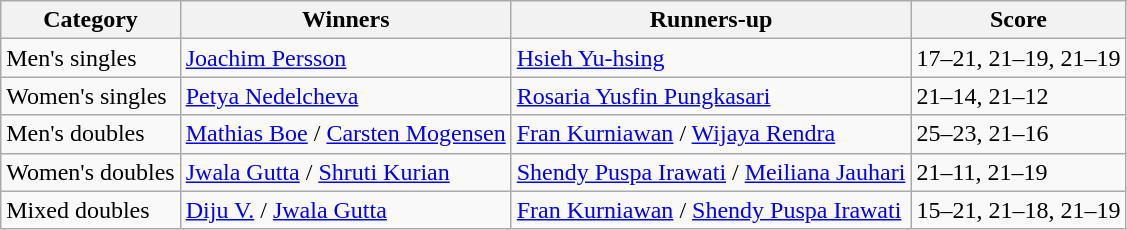<table class=wikitable style="white-space:nowrap;">
<tr>
<th>Category</th>
<th>Winners</th>
<th>Runners-up</th>
<th>Score</th>
</tr>
<tr>
<td>Men's singles</td>
<td> <a href='#'>Joachim Persson</a></td>
<td> <a href='#'>Hsieh Yu-hsing</a></td>
<td>17–21, 21–19, 21–19</td>
</tr>
<tr>
<td>Women's singles</td>
<td> <a href='#'>Petya Nedelcheva</a></td>
<td> <a href='#'>Rosaria Yusfin Pungkasari</a></td>
<td>21–14, 21–12</td>
</tr>
<tr>
<td>Men's doubles</td>
<td> <a href='#'>Mathias Boe</a> / <a href='#'>Carsten Mogensen</a></td>
<td> <a href='#'>Fran Kurniawan</a> / <a href='#'>Wijaya Rendra</a></td>
<td>25–23, 21–16</td>
</tr>
<tr>
<td>Women's doubles</td>
<td> <a href='#'>Jwala Gutta</a> / <a href='#'>Shruti Kurian</a></td>
<td> <a href='#'>Shendy Puspa Irawati</a> / <a href='#'>Meiliana Jauhari</a></td>
<td>21–11, 21–19</td>
</tr>
<tr>
<td>Mixed doubles</td>
<td> <a href='#'>Diju V.</a> / <a href='#'>Jwala Gutta</a></td>
<td> <a href='#'>Fran Kurniawan</a> / <a href='#'>Shendy Puspa Irawati</a></td>
<td>15–21, 21–18, 21–19</td>
</tr>
</table>
